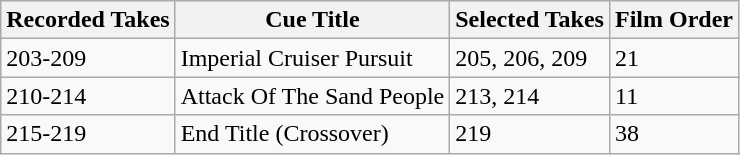<table class="wikitable">
<tr>
<th>Recorded Takes</th>
<th>Cue Title</th>
<th>Selected Takes</th>
<th>Film Order</th>
</tr>
<tr>
<td>203-209</td>
<td>Imperial Cruiser Pursuit</td>
<td>205, 206, 209</td>
<td>21</td>
</tr>
<tr>
<td>210-214</td>
<td>Attack Of The Sand People</td>
<td>213, 214</td>
<td>11</td>
</tr>
<tr>
<td>215-219</td>
<td>End Title (Crossover)</td>
<td>219</td>
<td>38</td>
</tr>
</table>
